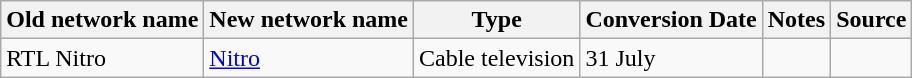<table class="wikitable">
<tr>
<th>Old network name</th>
<th>New network name</th>
<th>Type</th>
<th>Conversion Date</th>
<th>Notes</th>
<th>Source</th>
</tr>
<tr>
<td>RTL Nitro</td>
<td><a href='#'>Nitro</a></td>
<td>Cable television</td>
<td>31 July</td>
<td></td>
<td></td>
</tr>
</table>
